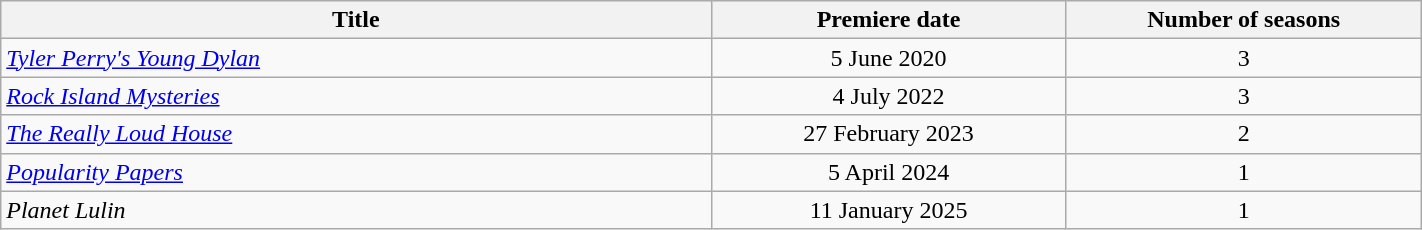<table class="wikitable plainrowheaders sortable" style="width:75%;text-align: center;">
<tr>
<th scope="col" style="width:20%;">Title</th>
<th scope="col" style="width:10%;">Premiere date</th>
<th scope="col" style="width:10%;">Number of seasons</th>
</tr>
<tr>
<td scope="row" style="text-align:left;"><em><a href='#'>Tyler Perry's Young Dylan</a></em></td>
<td>5 June 2020</td>
<td>3</td>
</tr>
<tr>
<td scope="row" style="text-align:left;"><em><a href='#'>Rock Island Mysteries</a></em></td>
<td>4 July 2022</td>
<td>3</td>
</tr>
<tr>
<td scope="row" style="text-align:left;"><em><a href='#'>The Really Loud House</a></em></td>
<td>27 February 2023</td>
<td>2</td>
</tr>
<tr>
<td scope="row" style="text-align:left;"><em><a href='#'>Popularity Papers</a></em></td>
<td>5 April 2024</td>
<td>1</td>
</tr>
<tr>
<td scope="row" style="text-align:left;"><em>Planet Lulin</em></td>
<td>11 January 2025</td>
<td>1</td>
</tr>
</table>
